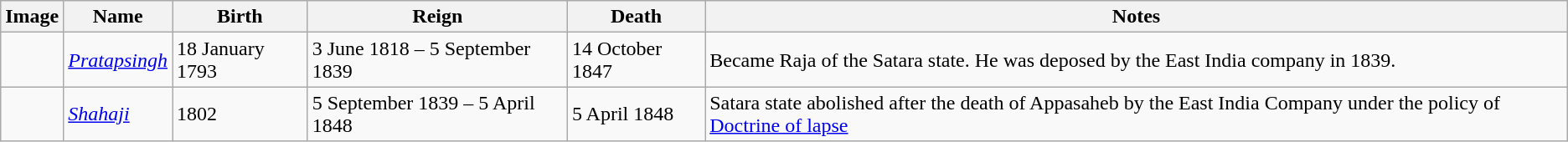<table class="wikitable">
<tr>
<th>Image</th>
<th>Name</th>
<th>Birth</th>
<th>Reign</th>
<th>Death</th>
<th>Notes</th>
</tr>
<tr>
<td></td>
<td><em><a href='#'>Pratapsingh</a></em></td>
<td>18 January 1793</td>
<td>3 June 1818 – 5 September 1839</td>
<td>14 October 1847</td>
<td>Became Raja of the Satara state. He was deposed by the East India company in 1839.</td>
</tr>
<tr>
<td></td>
<td><em><a href='#'>Shahaji</a></em></td>
<td>1802</td>
<td>5 September 1839 – 5 April 1848</td>
<td>5 April 1848</td>
<td>Satara state abolished after the death of Appasaheb by the East India Company under the policy of <a href='#'>Doctrine of lapse</a></td>
</tr>
</table>
